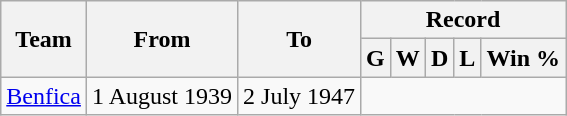<table class="wikitable" style="text-align: center">
<tr>
<th rowspan="2">Team</th>
<th rowspan="2">From</th>
<th rowspan="2">To</th>
<th colspan="8">Record</th>
</tr>
<tr>
<th>G</th>
<th>W</th>
<th>D</th>
<th>L</th>
<th>Win %</th>
</tr>
<tr>
<td align="left"><a href='#'>Benfica</a></td>
<td align="left">1 August 1939</td>
<td align="left">2 July 1947<br></td>
</tr>
</table>
